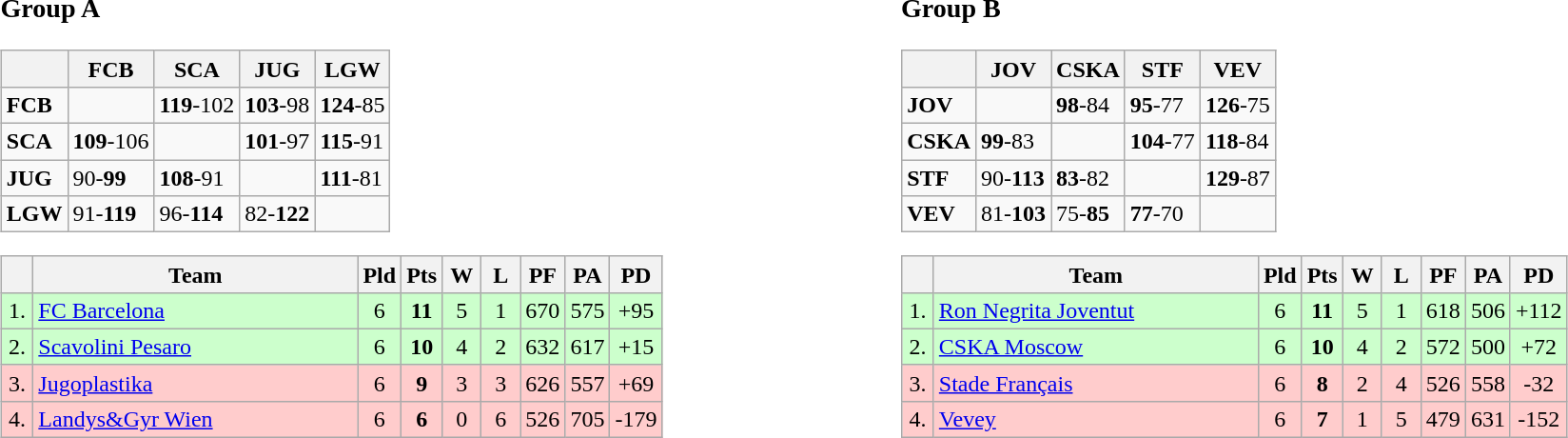<table>
<tr>
<td style="vertical-align:top; width:33%;"><br><h3>Group A</h3><table class="wikitable">
<tr>
<th></th>
<th> FCB</th>
<th> SCA</th>
<th> JUG</th>
<th> LGW</th>
</tr>
<tr>
<td> <strong>FCB</strong></td>
<td></td>
<td><strong>119</strong>-102</td>
<td><strong>103</strong>-98</td>
<td><strong>124</strong>-85</td>
</tr>
<tr>
<td> <strong>SCA</strong></td>
<td><strong>109</strong>-106</td>
<td></td>
<td><strong>101</strong>-97</td>
<td><strong>115</strong>-91</td>
</tr>
<tr>
<td> <strong>JUG</strong></td>
<td>90-<strong>99</strong></td>
<td><strong>108</strong>-91</td>
<td></td>
<td><strong>111</strong>-81</td>
</tr>
<tr>
<td> <strong>LGW</strong></td>
<td>91-<strong>119</strong></td>
<td>96-<strong>114</strong></td>
<td>82-<strong>122</strong></td>
<td></td>
</tr>
</table>
<table class="wikitable" style="text-align:center">
<tr>
<th width=15></th>
<th width=220>Team</th>
<th width=20>Pld</th>
<th width=20>Pts</th>
<th width=20>W</th>
<th width=20>L</th>
<th width=20>PF</th>
<th width=20>PA</th>
<th width=20>PD</th>
</tr>
<tr style="background: #ccffcc;">
<td>1.</td>
<td align=left> <a href='#'>FC Barcelona</a></td>
<td>6</td>
<td><strong>11</strong></td>
<td>5</td>
<td>1</td>
<td>670</td>
<td>575</td>
<td>+95</td>
</tr>
<tr style="background: #ccffcc;">
<td>2.</td>
<td align=left> <a href='#'>Scavolini Pesaro</a></td>
<td>6</td>
<td><strong>10</strong></td>
<td>4</td>
<td>2</td>
<td>632</td>
<td>617</td>
<td>+15</td>
</tr>
<tr style="background: #ffcccc;">
<td>3.</td>
<td align=left> <a href='#'>Jugoplastika</a></td>
<td>6</td>
<td><strong>9</strong></td>
<td>3</td>
<td>3</td>
<td>626</td>
<td>557</td>
<td>+69</td>
</tr>
<tr style="background: #ffcccc;">
<td>4.</td>
<td align=left> <a href='#'>Landys&Gyr Wien</a></td>
<td>6</td>
<td><strong>6</strong></td>
<td>0</td>
<td>6</td>
<td>526</td>
<td>705</td>
<td>-179</td>
</tr>
</table>
</td>
<td style="vertical-align:top; width:33%;"><br><h3>Group B</h3><table class="wikitable">
<tr>
<th></th>
<th> JOV</th>
<th> CSKA</th>
<th> STF</th>
<th> VEV</th>
</tr>
<tr>
<td> <strong>JOV</strong></td>
<td></td>
<td><strong>98</strong>-84</td>
<td><strong>95</strong>-77</td>
<td><strong>126</strong>-75</td>
</tr>
<tr>
<td> <strong>CSKA</strong></td>
<td><strong>99</strong>-83</td>
<td></td>
<td><strong>104</strong>-77</td>
<td><strong>118</strong>-84</td>
</tr>
<tr>
<td> <strong>STF</strong></td>
<td>90-<strong>113</strong></td>
<td><strong>83</strong>-82</td>
<td></td>
<td><strong>129</strong>-87</td>
</tr>
<tr>
<td> <strong>VEV</strong></td>
<td>81-<strong>103</strong></td>
<td>75-<strong>85</strong></td>
<td><strong>77</strong>-70</td>
<td></td>
</tr>
</table>
<table class="wikitable" style="text-align:center">
<tr>
<th width=15></th>
<th width=220>Team</th>
<th width=20>Pld</th>
<th width=20>Pts</th>
<th width=20>W</th>
<th width=20>L</th>
<th width=20>PF</th>
<th width=20>PA</th>
<th width=20>PD</th>
</tr>
<tr style="background: #ccffcc;">
<td>1.</td>
<td align=left> <a href='#'>Ron Negrita Joventut</a></td>
<td>6</td>
<td><strong>11</strong></td>
<td>5</td>
<td>1</td>
<td>618</td>
<td>506</td>
<td>+112</td>
</tr>
<tr style="background: #ccffcc;">
<td>2.</td>
<td align=left> <a href='#'>CSKA Moscow</a></td>
<td>6</td>
<td><strong>10</strong></td>
<td>4</td>
<td>2</td>
<td>572</td>
<td>500</td>
<td>+72</td>
</tr>
<tr style="background: #ffcccc;">
<td>3.</td>
<td align=left> <a href='#'>Stade Français</a></td>
<td>6</td>
<td><strong>8</strong></td>
<td>2</td>
<td>4</td>
<td>526</td>
<td>558</td>
<td>-32</td>
</tr>
<tr style="background: #ffcccc;">
<td>4.</td>
<td align=left> <a href='#'>Vevey</a></td>
<td>6</td>
<td><strong>7</strong></td>
<td>1</td>
<td>5</td>
<td>479</td>
<td>631</td>
<td>-152</td>
</tr>
</table>
</td>
</tr>
</table>
